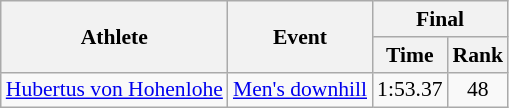<table class="wikitable" style="font-size:90%">
<tr>
<th rowspan="2">Athlete</th>
<th rowspan="2">Event</th>
<th colspan="5">Final</th>
</tr>
<tr>
<th>Time</th>
<th>Rank</th>
</tr>
<tr>
<td><a href='#'>Hubertus von Hohenlohe</a></td>
<td><a href='#'>Men's downhill</a></td>
<td align="center">1:53.37</td>
<td align="center">48</td>
</tr>
</table>
